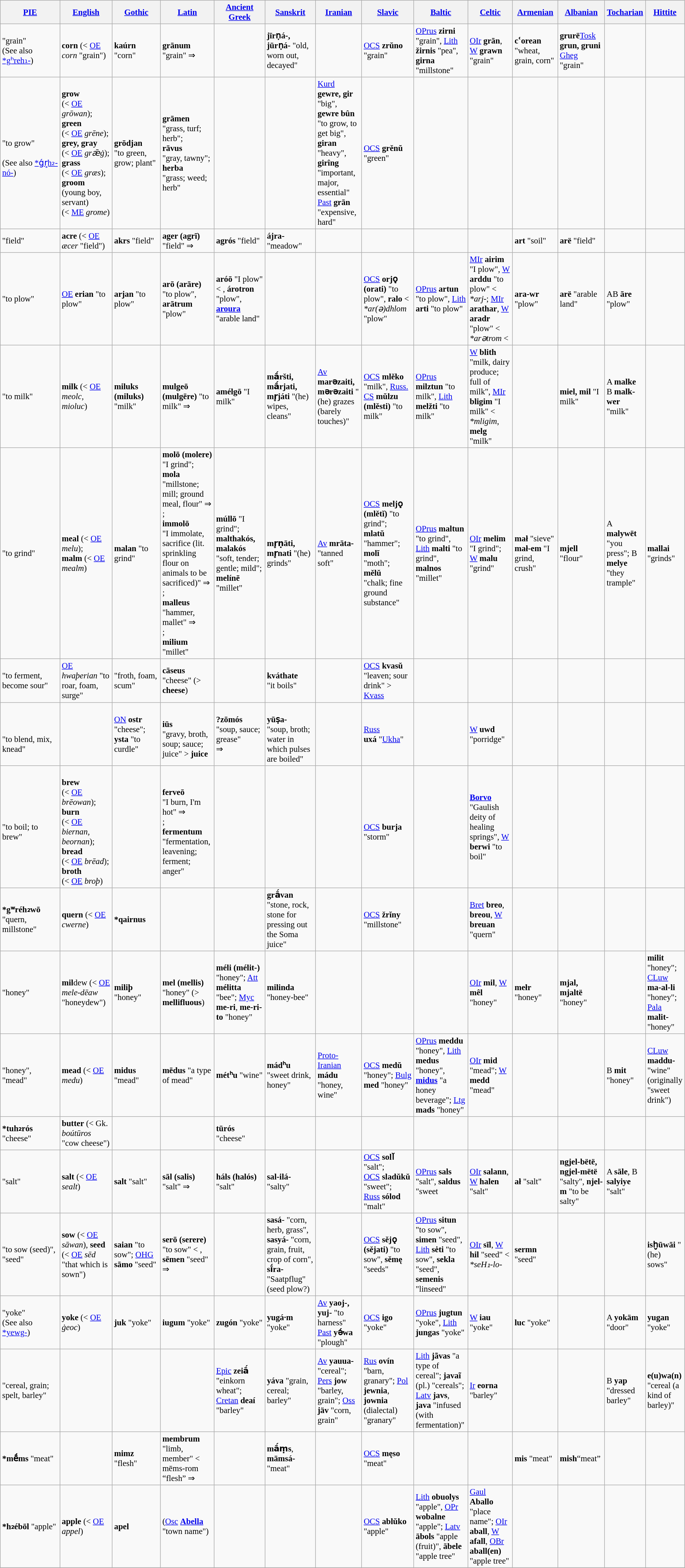<table class="wikitable sticky-header" style="font-size:95%;">
<tr>
<th width="10%"><a href='#'>PIE</a></th>
<th width="8%"><a href='#'>English</a></th>
<th width="8%"><a href='#'>Gothic</a></th>
<th width="8%"><a href='#'>Latin</a></th>
<th width="8%"><a href='#'>Ancient Greek</a></th>
<th width="8%"><a href='#'>Sanskrit</a></th>
<th width="7%"><a href='#'>Iranian</a></th>
<th width="8%"><a href='#'>Slavic</a></th>
<th width="8%"><a href='#'>Baltic</a></th>
<th width="7%"><a href='#'>Celtic</a></th>
<th width="7%"><a href='#'>Armenian</a></th>
<th width="7%"><a href='#'>Albanian</a></th>
<th width="7%"><a href='#'>Tocharian</a></th>
<th width="7%"><a href='#'>Hittite</a></th>
</tr>
<tr>
<td> <strong></strong> "grain" <br>(See also <a href='#'>*gʰreh₁-</a>)</td>
<td><strong>corn</strong> (< <a href='#'>OE</a> <em>corn</em> "grain")</td>
<td><strong>kaúrn</strong> "corn"</td>
<td><strong>grānum</strong> "grain" ⇒<br> </td>
<td></td>
<td><strong>jīrṇá-, jūrṇá-</strong> "old, worn out, decayed"</td>
<td></td>
<td><a href='#'>OCS</a> <strong>zrŭno</strong> "grain"</td>
<td><a href='#'>OPrus</a> <strong>zirni</strong> "grain", <a href='#'>Lith</a> <strong>žirnis</strong> "pea", <strong>girna</strong> "millstone"</td>
<td><a href='#'>OIr</a> <strong>grān</strong>, <a href='#'>W</a> <strong>grawn</strong> "grain"</td>
<td><strong>cʿorean</strong> "wheat, grain, corn"</td>
<td><strong>grurë</strong><a href='#'>Tosk</a> <strong>grun, gruni</strong> <a href='#'>Gheg</a> "grain"</td>
<td></td>
<td></td>
</tr>
<tr>
<td> <strong></strong><br> "to grow" <br><br>(See also <a href='#'>*ǵr̥h₂-nó-</a>)</td>
<td><strong>grow</strong> <br> (< <a href='#'>OE</a> <em>grōwan</em>);<br><strong>green</strong> <br> (< <a href='#'>OE</a> <em>grēne</em>);<br><strong>grey, gray</strong> <br> (< <a href='#'>OE</a> <em>grǣġ</em>);<br><strong>grass</strong> <br> (< <a href='#'>OE</a> <em>græs</em>);<br><strong>groom</strong> (young boy, servant) <br> (< <a href='#'>ME</a> <em>grome</em>)</td>
<td><strong>grōdjan</strong><br> "to green, grow; plant"</td>
<td><strong>grāmen</strong><br> "grass, turf; herb";<br><strong>rāvus</strong><br> "gray, tawny";<br><strong>herba</strong><br> "grass; weed; herb"</td>
<td></td>
<td></td>
<td><a href='#'>Kurd</a> <strong>gewre, gir</strong> "big", <strong>gewre bûn</strong> "to grow, to get big", <strong>giran</strong> "heavy", <strong>girîng</strong> "important, major, essential"<br><a href='#'>Past</a> <strong>grān</strong> "expensive, hard"</td>
<td><a href='#'>OCS</a> <strong>grěnŭ</strong> "green"</td>
<td></td>
<td></td>
<td></td>
<td></td>
<td></td>
<td></td>
</tr>
<tr>
<td> <strong></strong> "field"</td>
<td><strong>acre</strong> (< <a href='#'>OE</a> <em>æcer</em> "field")</td>
<td><strong>akrs</strong> "field"</td>
<td><strong>ager (agrī)</strong> "field" ⇒<br> </td>
<td><strong>agrós</strong> "field"</td>
<td><strong>ájra-</strong>"meadow"</td>
<td></td>
<td></td>
<td></td>
<td></td>
<td><strong>art</strong> "soil"</td>
<td><strong>arë</strong> "field"</td>
<td></td>
<td></td>
</tr>
<tr>
<td><strong></strong> "to plow"</td>
<td><a href='#'>OE</a> <strong>erian</strong> "to plow"</td>
<td><strong>arjan</strong> "to plow"</td>
<td><strong>arō (arāre)</strong> "to plow", <strong>arātrum</strong> "plow"</td>
<td><strong>aróō</strong> "I plow" < <em></em>, <strong>árotron</strong> "plow", <strong><a href='#'>aroura</a></strong> "arable land"</td>
<td></td>
<td></td>
<td><a href='#'>OCS</a> <strong>orjǫ (orati)</strong> "to plow", <strong>ralo</strong> < <em>*ar(ə)dhlom</em> "plow"</td>
<td><a href='#'>OPrus</a> <strong>artun</strong> "to plow", <a href='#'>Lith</a> <strong>arti</strong> "to plow"</td>
<td><a href='#'>MIr</a> <strong>airim</strong> "I plow", <a href='#'>W</a> <strong>arddu</strong> "to plow" < <em>*arj-</em>; <a href='#'>MIr</a> <strong>arathar</strong>, <a href='#'>W</a> <strong>aradr</strong> "plow" < <em>*arətrom</em> < <em></em></td>
<td><strong>ara-wr</strong> "plow"</td>
<td><strong>arë</strong> "arable land" <em></em></td>
<td>AB <strong>āre</strong> "plow"</td>
<td></td>
</tr>
<tr>
<td><strong></strong> "to milk"</td>
<td><strong>milk</strong> (< <a href='#'>OE</a> <em>meolc, mioluc</em>)</td>
<td><strong>miluks (miluks)</strong> "milk"</td>
<td><strong>mulgeō (mulgēre)</strong> "to milk" ⇒<br> </td>
<td><strong>amélgō</strong> "I milk"</td>
<td><strong>mā́ršti, mā́rjati, mr̥játi</strong> "(he) wipes, cleans"</td>
<td><a href='#'>Av</a> <strong>marǝzaiti, mǝrǝzaiti</strong> "(he) grazes (barely touches)"</td>
<td><a href='#'>OCS</a> <strong>mlěko</strong> "milk", <a href='#'>Russ. CS</a> <strong>mŭlzu (mlěsti)</strong> "to milk"</td>
<td><a href='#'>OPrus</a> <strong>milztun</strong> "to milk", <a href='#'>Lith</a> <strong>melžti</strong> "to milk"</td>
<td><a href='#'>W</a> <strong>blith</strong> "milk, dairy produce; full of milk", <a href='#'>MIr</a> <strong>bligim</strong> "I milk" < <em>*mligim</em>, <strong>melg</strong> "milk"</td>
<td></td>
<td><strong>miel, mil</strong> "I milk"</td>
<td>A <strong>malke</strong> B <strong>malk-wer</strong> "milk"</td>
<td></td>
</tr>
<tr>
<td> <strong></strong> "to grind"</td>
<td><strong>meal</strong> (< <a href='#'>OE</a> <em>melu</em>);<br><strong>malm</strong> (< <a href='#'>OE</a> <em>mealm</em>)</td>
<td><strong>malan</strong> "to grind"</td>
<td><strong>molō (molere)</strong> "I grind";<br><strong>mola</strong><br> "millstone; mill; ground meal, flour" ⇒<br> ;<br><strong>immolō</strong><br> "I immolate, sacrifice (lit. sprinkling flour on animals to be sacrificed)" ⇒<br> ;<br><strong>malleus</strong><br> "hammer, mallet" ⇒<br> ;<br><strong>milium</strong><br> "millet"</td>
<td><strong>múllō</strong> "I grind";<br><strong>malthakós, malakós</strong> "soft, tender; gentle; mild";<br><strong>melínē</strong> "millet"</td>
<td><strong>mr̥ṇāti, mr̥nati</strong> "(he) grinds"</td>
<td><a href='#'>Av</a> <strong>mrāta-</strong> "tanned soft"</td>
<td><a href='#'>OCS</a> <strong>meljǫ (mlětĭ)</strong> "to grind";<br><strong>mlatŭ</strong><br> "hammer";<br><strong>molĭ</strong><br> "moth";<br><strong>mělŭ</strong><br> "chalk; fine ground substance"</td>
<td><a href='#'>OPrus</a> <strong>maltun</strong> "to grind", <a href='#'>Lith</a> <strong>malti</strong> "to grind", <strong>malnos</strong> "millet"</td>
<td><a href='#'>OIr</a> <strong>melim</strong> "I grind"; <a href='#'>W</a> <strong>malu</strong> "grind"</td>
<td><strong>mał</strong> "sieve" <strong>mał-em</strong> "I grind, crush"</td>
<td><strong>mjell</strong> "flour"</td>
<td>A <strong>malywët</strong> "you press"; B <strong>melye</strong> "they trample"</td>
<td><strong>mallai</strong> "grinds"</td>
</tr>
<tr>
<td> <strong></strong><br> "to ferment, become sour" <br><br></td>
<td><a href='#'>OE</a> <em> hwaþerian</em> "to roar, foam, surge"</td>
<td><strong></strong> "froth, foam, scum"</td>
<td><strong>cāseus</strong><br> "cheese" (> <strong>cheese</strong>)</td>
<td></td>
<td><strong>kváthate</strong><br> "it boils"</td>
<td></td>
<td><a href='#'>OCS</a> <strong>kvasŭ</strong> "leaven; sour drink" > <a href='#'>Kvass</a></td>
<td></td>
<td></td>
<td></td>
<td></td>
<td></td>
<td></td>
</tr>
<tr>
<td><br> 
<strong></strong><br> "to blend, mix, knead" <br>



</td>
<td></td>
<td><a href='#'>ON</a> <strong>ostr</strong> "cheese";<br><strong>ysta</strong> "to curdle"</td>
<td><br><strong>iūs</strong><br> "gravy, broth, soup; sauce; juice" > <strong>juice</strong></td>
<td><br><strong>?zōmós</strong><br> "soup, sauce; grease"<br> ⇒<br> <br></td>
<td><br><strong>yūṣa-</strong><br> "soup, broth; water in which pulses are boiled"</td>
<td></td>
<td><a href='#'>Russ</a><br><strong>uxá</strong> "<a href='#'>Ukha</a>"</td>
<td></td>
<td><a href='#'>W</a> <strong>uwd</strong> "porridge"</td>
<td></td>
<td></td>
<td></td>
<td></td>
</tr>
<tr>
<td> <strong></strong><br> "to boil; to brew" <br></td>
<td><br><strong>brew</strong> <br> (< <a href='#'>OE</a> <em>brēowan</em>);<br>
<strong>burn</strong> <br> (< <a href='#'>OE</a> <em>biernan, beornan</em>);<br>
<strong>bread</strong> <br> (< <a href='#'>OE</a> <em>brēad</em>);<br>
<strong>broth</strong> <br> (< <a href='#'>OE</a> <em>broþ</em>)</td>
<td></td>
<td><br><strong>ferveō</strong><br> "I burn, I'm hot" ⇒ <br>;<br>
<strong>fermentum</strong><br> "fermentation, leavening; ferment; anger"</td>
<td></td>
<td></td>
<td></td>
<td><br><a href='#'>OCS</a> <strong>burja</strong> "storm"</td>
<td></td>
<td><strong><a href='#'>Borvo</a></strong> "Gaulish deity of healing springs", <a href='#'>W</a> <strong>berwi</strong> "to boil"</td>
<td></td>
<td></td>
<td></td>
<td></td>
</tr>
<tr>
<td><strong>*gʷréh₂wō</strong> "quern, millstone"</td>
<td><strong>quern</strong> (< <a href='#'>OE</a> <em>cwerne</em>)</td>
<td><strong>*qairnus</strong></td>
<td></td>
<td></td>
<td><strong>grā́van</strong> "stone, rock, stone for pressing out the Soma juice"</td>
<td></td>
<td><a href='#'>OCS</a> <strong>žrĭny</strong> "millstone"</td>
<td></td>
<td><a href='#'>Bret</a> <strong>breo</strong>, <strong>breou</strong>, <a href='#'>W</a> <strong>breuan</strong> "quern"</td>
<td></td>
<td></td>
<td></td>
<td></td>
</tr>
<tr>
<td><strong></strong> "honey"</td>
<td><strong>mil</strong>dew (< <a href='#'>OE</a> <em>mele-dēaw</em> "honeydew")</td>
<td><strong>miliþ</strong> "honey"</td>
<td><strong>mel (mellis)</strong> "honey" (> <br> <strong>mellifluous</strong>)</td>
<td><strong>méli (mélit-)</strong> "honey"; <a href='#'>Att</a> <strong>mélitta</strong> "bee"; <a href='#'>Myc</a> <strong>me-ri</strong>, <strong>me-ri-to</strong> "honey"</td>
<td><strong>milinda</strong> "honey-bee"</td>
<td></td>
<td></td>
<td></td>
<td><a href='#'>OIr</a> <strong>mil</strong>, <a href='#'>W</a> <strong>mêl</strong> "honey"</td>
<td><strong>mełr</strong> "honey"</td>
<td><strong>mjal, mjaltë</strong> "honey"</td>
<td></td>
<td><strong>milit</strong> "honey"; <a href='#'>CLuw</a> <strong>ma-al-li</strong> "honey"; <a href='#'>Pala</a> <strong>malit-</strong> "honey"</td>
</tr>
<tr>
<td><strong></strong> "honey", "mead"</td>
<td><strong>mead</strong> (< <a href='#'>OE</a> <em>medu</em>)</td>
<td><strong>midus</strong> "mead"</td>
<td><strong>mēdus</strong> "a type of mead"</td>
<td><strong>métʰu</strong> "wine"</td>
<td><strong>mádʰu</strong> "sweet drink, honey"</td>
<td><a href='#'>Proto-Iranian</a> <strong>mádu</strong> "honey, wine"</td>
<td><a href='#'>OCS</a> <strong>medŭ</strong> "honey"; <a href='#'>Bulg</a> <strong>med</strong> "honey"</td>
<td><a href='#'>OPrus</a> <strong>meddu</strong> "honey", <a href='#'>Lith</a> <strong>medus</strong> "honey", <strong><a href='#'>midus</a></strong> "a honey beverage"; <a href='#'>Ltg</a> <strong>mads</strong> "honey"</td>
<td><a href='#'>OIr</a> <strong>mid</strong> "mead"; <a href='#'>W</a> <strong>medd</strong> "mead"</td>
<td></td>
<td></td>
<td>B <strong>mit</strong> "honey"</td>
<td><a href='#'>CLuw</a> <strong>maddu-</strong> "wine" (originally "sweet drink")</td>
</tr>
<tr>
<td><strong>*tuh₂rós</strong> "cheese"</td>
<td><strong>butter</strong> (< Gk. <em>boútūros</em> "cow cheese")</td>
<td></td>
<td></td>
<td><strong>tūrós</strong> "cheese"</td>
<td></td>
<td></td>
<td></td>
<td></td>
<td></td>
<td></td>
<td></td>
<td></td>
<td></td>
</tr>
<tr>
<td><strong></strong> "salt"</td>
<td><strong>salt</strong> (< <a href='#'>OE</a> <em>sealt</em>)</td>
<td><strong>salt</strong> "salt"</td>
<td><strong>sāl (salis)</strong> "salt" ⇒<br> </td>
<td><strong>háls (halós)</strong> "salt"</td>
<td><strong>sal-ilá-</strong> "salty"</td>
<td></td>
<td><a href='#'>OCS</a> <strong>solǐ</strong> "salt";<br><a href='#'>OCS</a> <strong>sladŭkŭ</strong> "sweet";<br><a href='#'>Russ</a> <strong>sólod</strong> "malt"</td>
<td><a href='#'>OPrus</a> <strong>sals</strong> "salt", <strong>saldus</strong> "sweet</td>
<td><a href='#'>OIr</a> <strong>salann</strong>, <a href='#'>W</a> <strong>halen</strong> "salt"</td>
<td><strong>ał</strong> "salt"</td>
<td><strong>ngjel-bëtë, ngjel-mëtë</strong> "salty", <strong>njel-m</strong> "to be salty"</td>
<td>A <strong>sāle</strong>, B <strong>salyiye</strong> "salt"</td>
<td></td>
</tr>
<tr>
<td><strong></strong> "to sow (seed)", <strong></strong> "seed"</td>
<td><strong>sow</strong> (< <a href='#'>OE</a> <em>sāwan</em>), <strong>seed</strong> (< <a href='#'>OE</a> <em>sēd</em> "that which is sown")</td>
<td><strong>saian</strong> "to sow"; <a href='#'>OHG</a> <strong>sāmo</strong> "seed"</td>
<td><strong>serō (serere)</strong> "to sow" < <em></em>, <strong>sēmen</strong> "seed" ⇒<br> </td>
<td></td>
<td><strong>sasá</strong>- "corn, herb, grass", <strong>sasyá-</strong> "corn, grain, fruit, crop of corn", <strong>sī́ra-</strong> "Saatpflug" (seed plow?)</td>
<td></td>
<td><a href='#'>OCS</a> <strong>sějǫ (sějati)</strong> "to sow", <strong>sěmę</strong> "seeds"</td>
<td><a href='#'>OPrus</a> <strong>situn</strong> "to sow", <strong>simen</strong> "seed", <a href='#'>Lith</a> <strong>sėti</strong> "to sow", <strong>sekla</strong> "seed", <strong>semenis</strong> "linseed"</td>
<td><a href='#'>OIr</a> <strong>sīl</strong>, <a href='#'>W</a> <strong>hil</strong> "seed" < <em>*seH₁-lo-</em></td>
<td><strong>sermn</strong> "seed"</td>
<td></td>
<td></td>
<td><strong>isḫūwāi</strong> "(he) sows"</td>
</tr>
<tr>
<td><strong></strong> "yoke"<br>(See also <a href='#'>*yewg-</a>)</td>
<td><strong>yoke</strong> (< <a href='#'>OE</a> <em>ġeoc</em>)</td>
<td><strong>juk</strong> "yoke"</td>
<td><strong>iugum</strong> "yoke"</td>
<td><strong>zugón</strong> "yoke"</td>
<td><strong>yugá·m</strong> "yoke"</td>
<td><a href='#'>Av</a> <strong>yaoj-, yuj-</strong> "to harness"<br><a href='#'>Past</a> <strong>yə́wa</strong> "plough"</td>
<td><a href='#'>OCS</a> <strong>igo</strong> "yoke"</td>
<td><a href='#'>OPrus</a> <strong>jugtun</strong> "yoke", <a href='#'>Lith</a> <strong>jungas</strong> "yoke"</td>
<td><a href='#'>W</a> <strong>iau</strong> "yoke"</td>
<td><strong>luc</strong> "yoke"</td>
<td></td>
<td>A <strong>yokäm</strong> "door"</td>
<td><strong>yugan</strong> "yoke"</td>
</tr>
<tr>
<td><strong></strong> "cereal, grain; spelt, barley"</td>
<td></td>
<td></td>
<td></td>
<td><a href='#'>Epic</a> <strong>zeiā́</strong> "einkorn wheat"; <a href='#'>Cretan</a> <strong>deaí</strong> "barley"</td>
<td><strong>yáva</strong> "grain, cereal; barley"</td>
<td><a href='#'>Av</a> <strong> yauua-</strong> "cereal"; <a href='#'>Pers</a> <strong>jow</strong> "barley, grain"; <a href='#'>Oss</a> <strong>jäv</strong> "corn, grain"</td>
<td><a href='#'>Rus</a> <strong>ovín</strong> "barn, granary"; <a href='#'>Pol</a> <strong>jewnia</strong>, <strong>jownia</strong> (dialectal) "granary"</td>
<td><a href='#'>Lith</a> <strong>jãvas</strong> "a type of cereal"; <strong>javaĩ</strong> (pl.) "cereals"; <a href='#'>Latv</a> <strong>javs</strong>, <strong>java</strong> "infused (with fermentation)"</td>
<td><a href='#'>Ir</a> <strong>eorna</strong> "barley"</td>
<td></td>
<td></td>
<td>B <strong>yap</strong> "dressed barley"</td>
<td><strong>e(u)wa(n)</strong> "cereal (a kind of barley)"</td>
</tr>
<tr>
<td><strong>*mḗms</strong> "meat"</td>
<td></td>
<td><strong>mimz</strong> "flesh"</td>
<td><strong>membrum</strong> "limb, member" < mēms-rom “flesh” ⇒<br> </td>
<td></td>
<td><strong>mā́ṃs</strong>, <strong>māmsá-</strong> "meat"</td>
<td></td>
<td><a href='#'>OCS</a> <strong>męso</strong> "meat"</td>
<td></td>
<td></td>
<td><strong>mis</strong> "meat"</td>
<td><strong>mish</strong>“meat”</td>
<td></td>
<td></td>
</tr>
<tr>
<td><strong>*h₂ébōl</strong> "apple"</td>
<td><strong>apple</strong> (< <a href='#'>OE</a> <em>appel</em>)</td>
<td><strong>apel</strong></td>
<td>(<a href='#'>Osc</a> <strong><a href='#'>Abella</a></strong> "town name")</td>
<td></td>
<td></td>
<td></td>
<td><a href='#'>OCS</a> <strong>ablŭko</strong> "apple"</td>
<td><a href='#'>Lith</a> <strong>obuolys</strong> "apple", <a href='#'>OPr</a> <strong>wobalne</strong> "apple"; <a href='#'>Latv</a> <strong>ābols</strong> "apple (fruit)", <strong>ābele</strong> "apple tree"</td>
<td><a href='#'>Gaul</a> <strong>Aballo</strong> "place name"; <a href='#'>OIr</a> <strong>aball</strong>, <a href='#'>W</a> <strong>afall</strong>, <a href='#'>OBr</a> <strong>aball(en)</strong> "apple tree"</td>
<td></td>
<td></td>
<td></td>
<td></td>
</tr>
<tr>
</tr>
</table>
